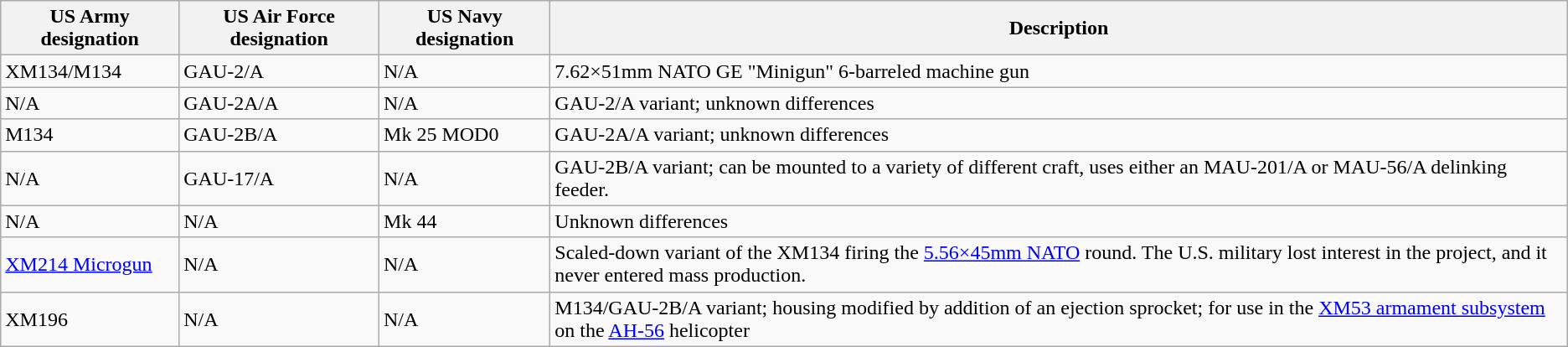<table class="wikitable">
<tr>
<th>US Army designation</th>
<th>US Air Force designation</th>
<th>US Navy designation</th>
<th>Description</th>
</tr>
<tr>
<td>XM134/M134</td>
<td>GAU-2/A</td>
<td>N/A</td>
<td>7.62×51mm NATO GE "Minigun" 6-barreled machine gun</td>
</tr>
<tr>
<td>N/A</td>
<td>GAU-2A/A</td>
<td>N/A</td>
<td>GAU-2/A variant; unknown differences</td>
</tr>
<tr>
<td>M134</td>
<td>GAU-2B/A</td>
<td>Mk 25 MOD0</td>
<td>GAU-2A/A variant; unknown differences</td>
</tr>
<tr>
<td>N/A</td>
<td>GAU-17/A</td>
<td>N/A</td>
<td>GAU-2B/A variant; can be mounted to a variety of different craft, uses either an MAU-201/A or MAU-56/A delinking feeder.</td>
</tr>
<tr>
<td>N/A</td>
<td>N/A</td>
<td>Mk 44</td>
<td>Unknown differences</td>
</tr>
<tr>
<td><a href='#'>XM214 Microgun</a></td>
<td>N/A</td>
<td>N/A</td>
<td>Scaled-down variant of the XM134 firing the <a href='#'>5.56×45mm NATO</a> round. The U.S. military lost interest in the project, and it never entered mass production.</td>
</tr>
<tr>
<td>XM196</td>
<td>N/A</td>
<td>N/A</td>
<td>M134/GAU-2B/A variant; housing modified by addition of an ejection sprocket; for use in the <a href='#'>XM53 armament subsystem</a> on the <a href='#'>AH-56</a> helicopter</td>
</tr>
</table>
